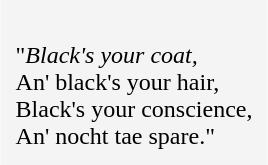<table cellpadding=10 border="0" align=center>
<tr>
<td bgcolor=#f4f4f4><br>"<em>Black's your coat,</em><br> 
An' black's your hair,<br>  
Black's your conscience,<br>  
An' nocht tae spare."<br></td>
</tr>
</table>
